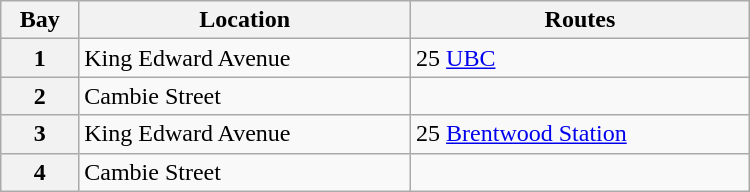<table class="wikitable" width="500">
<tr>
<th>Bay</th>
<th>Location</th>
<th>Routes</th>
</tr>
<tr>
<th>1</th>
<td>King Edward Avenue<br></td>
<td>25 <a href='#'>UBC</a></td>
</tr>
<tr>
<th>2</th>
<td>Cambie Street<br></td>
<td></td>
</tr>
<tr>
<th>3</th>
<td>King Edward Avenue<br></td>
<td>25 <a href='#'>Brentwood Station</a></td>
</tr>
<tr>
<th>4</th>
<td>Cambie Street<br></td>
<td></td>
</tr>
</table>
